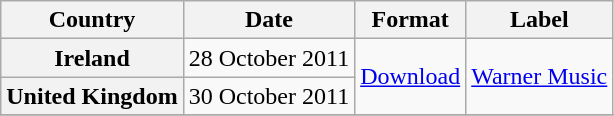<table class="wikitable plainrowheaders">
<tr>
<th scope="col">Country</th>
<th scope="col">Date</th>
<th scope="col">Format</th>
<th scope="col">Label</th>
</tr>
<tr>
<th scope="row">Ireland</th>
<td>28 October 2011</td>
<td rowspan="2"><a href='#'>Download</a></td>
<td rowspan="2"><a href='#'>Warner Music</a></td>
</tr>
<tr>
<th scope="row">United Kingdom</th>
<td>30 October 2011</td>
</tr>
<tr>
</tr>
</table>
